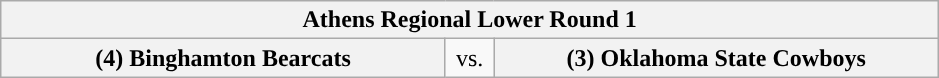<table class="wikitable">
<tr>
<th style="width: 604px;" colspan=3>Athens Regional Lower Round 1</th>
</tr>
<tr>
<th style="width: 289px; ">(4) Binghamton Bearcats</th>
<td style="width: 25px; text-align:center">vs.</td>
<th style="width: 289px; ">(3) Oklahoma State Cowboys</th>
</tr>
</table>
